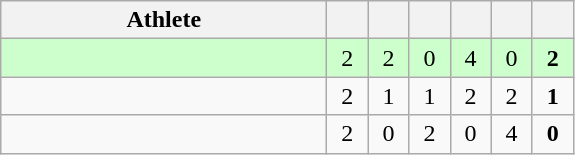<table class=wikitable style="text-align:center">
<tr>
<th width=210>Athlete</th>
<th width=20></th>
<th width=20></th>
<th width=20></th>
<th width=20></th>
<th width=20></th>
<th width=20></th>
</tr>
<tr bgcolor=ccffcc>
<td style="text-align:left"></td>
<td>2</td>
<td>2</td>
<td>0</td>
<td>4</td>
<td>0</td>
<td><strong>2</strong></td>
</tr>
<tr>
<td style="text-align:left"></td>
<td>2</td>
<td>1</td>
<td>1</td>
<td>2</td>
<td>2</td>
<td><strong>1</strong></td>
</tr>
<tr>
<td style="text-align:left"></td>
<td>2</td>
<td>0</td>
<td>2</td>
<td>0</td>
<td>4</td>
<td><strong>0</strong></td>
</tr>
</table>
